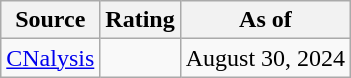<table class="wikitable">
<tr>
<th>Source</th>
<th>Rating</th>
<th>As of</th>
</tr>
<tr>
<td><a href='#'>CNalysis</a></td>
<td></td>
<td>August 30, 2024</td>
</tr>
</table>
